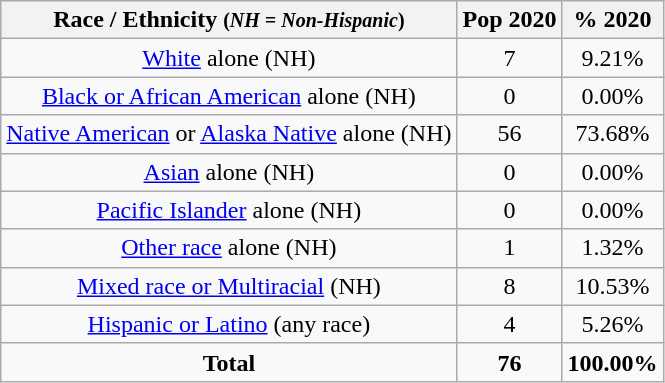<table class="wikitable" style="text-align:center;">
<tr>
<th>Race / Ethnicity <small>(<em>NH = Non-Hispanic</em>)</small></th>
<th>Pop 2020</th>
<th>% 2020</th>
</tr>
<tr>
<td><a href='#'>White</a> alone (NH)</td>
<td>7</td>
<td>9.21%</td>
</tr>
<tr>
<td><a href='#'>Black or African American</a> alone (NH)</td>
<td>0</td>
<td>0.00%</td>
</tr>
<tr>
<td><a href='#'>Native American</a> or <a href='#'>Alaska Native</a> alone (NH)</td>
<td>56</td>
<td>73.68%</td>
</tr>
<tr>
<td><a href='#'>Asian</a> alone (NH)</td>
<td>0</td>
<td>0.00%</td>
</tr>
<tr>
<td><a href='#'>Pacific Islander</a> alone (NH)</td>
<td>0</td>
<td>0.00%</td>
</tr>
<tr>
<td><a href='#'>Other race</a> alone (NH)</td>
<td>1</td>
<td>1.32%</td>
</tr>
<tr>
<td><a href='#'>Mixed race or Multiracial</a> (NH)</td>
<td>8</td>
<td>10.53%</td>
</tr>
<tr>
<td><a href='#'>Hispanic or Latino</a> (any race)</td>
<td>4</td>
<td>5.26%</td>
</tr>
<tr>
<td><strong>Total</strong></td>
<td><strong>76</strong></td>
<td><strong>100.00%</strong></td>
</tr>
</table>
